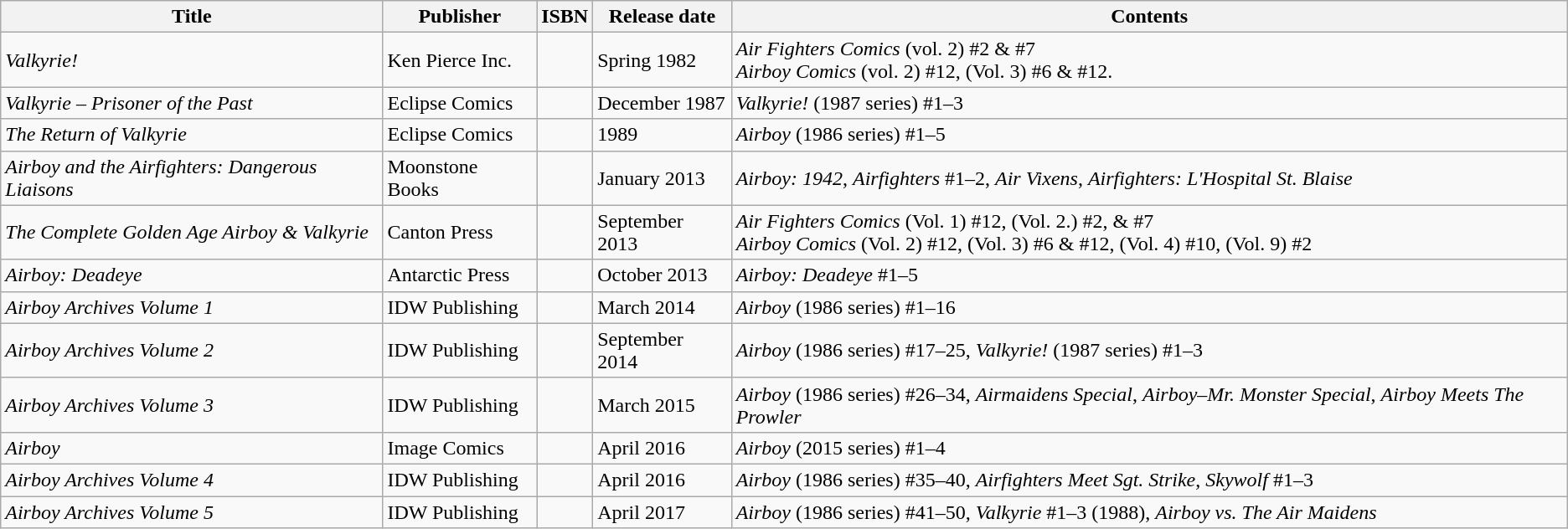<table class="wikitable">
<tr>
<th scope="col">Title</th>
<th scope="col">Publisher</th>
<th scope="col">ISBN</th>
<th scope="col">Release date</th>
<th scope="col">Contents</th>
</tr>
<tr>
<td scope="row"><em>Valkyrie!</em></td>
<td>Ken Pierce Inc.</td>
<td></td>
<td>Spring 1982</td>
<td><em>Air Fighters Comics</em> (vol. 2) #2 & #7 <br><em>Airboy Comics</em> (vol. 2) #12, (Vol. 3) #6 & #12.</td>
</tr>
<tr>
<td scope="row"><em>Valkyrie – Prisoner of the Past</em></td>
<td>Eclipse Comics</td>
<td></td>
<td>December 1987</td>
<td><em>Valkyrie!</em> (1987 series) #1–3</td>
</tr>
<tr>
<td scope="row"><em>The Return of Valkyrie</em></td>
<td>Eclipse Comics</td>
<td></td>
<td>1989</td>
<td><em>Airboy</em> (1986 series) #1–5</td>
</tr>
<tr>
<td scope="row"><em>Airboy and the Airfighters: Dangerous Liaisons</em></td>
<td>Moonstone Books</td>
<td></td>
<td>January 2013</td>
<td><em>Airboy: 1942</em>, <em>Airfighters</em> #1–2, <em>Air Vixens</em>, <em>Airfighters: L'Hospital St. Blaise</em></td>
</tr>
<tr>
<td scope="row"><em>The Complete Golden Age Airboy & Valkyrie</em></td>
<td>Canton Press</td>
<td></td>
<td>September 2013</td>
<td><em>Air Fighters Comics</em> (Vol. 1) #12, (Vol. 2.) #2, & #7<br> <em>Airboy Comics</em> (Vol. 2) #12, (Vol. 3) #6 & #12, (Vol. 4) #10, (Vol. 9) #2</td>
</tr>
<tr>
<td scope="row"><em>Airboy: Deadeye</em></td>
<td>Antarctic Press</td>
<td></td>
<td>October 2013</td>
<td><em>Airboy: Deadeye</em> #1–5</td>
</tr>
<tr>
<td scope="row"><em>Airboy Archives Volume 1</em></td>
<td>IDW Publishing</td>
<td></td>
<td>March 2014</td>
<td><em>Airboy</em> (1986 series) #1–16</td>
</tr>
<tr>
<td scope="row"><em>Airboy Archives Volume 2</em></td>
<td>IDW Publishing</td>
<td></td>
<td>September 2014</td>
<td><em>Airboy</em> (1986 series) #17–25, <em>Valkyrie!</em> (1987 series) #1–3</td>
</tr>
<tr>
<td scope="row"><em>Airboy Archives Volume 3</em></td>
<td>IDW Publishing</td>
<td></td>
<td>March 2015</td>
<td><em>Airboy</em> (1986 series) #26–34, <em>Airmaidens Special</em>, <em>Airboy–Mr. Monster Special</em>, <em>Airboy Meets The Prowler</em></td>
</tr>
<tr>
<td scope="row"><em>Airboy</em></td>
<td>Image Comics</td>
<td></td>
<td>April 2016</td>
<td><em>Airboy</em> (2015 series) #1–4</td>
</tr>
<tr>
<td scope="row"><em>Airboy Archives Volume 4</em></td>
<td>IDW Publishing</td>
<td></td>
<td>April 2016</td>
<td><em>Airboy</em> (1986 series) #35–40, <em>Airfighters Meet Sgt. Strike</em>, <em>Skywolf</em> #1–3</td>
</tr>
<tr>
<td scope="row"><em>Airboy Archives Volume 5</em></td>
<td>IDW Publishing</td>
<td></td>
<td>April 2017</td>
<td><em>Airboy</em> (1986 series) #41–50, <em>Valkyrie</em> #1–3 (1988), <em>Airboy vs. The Air Maidens</em></td>
</tr>
</table>
